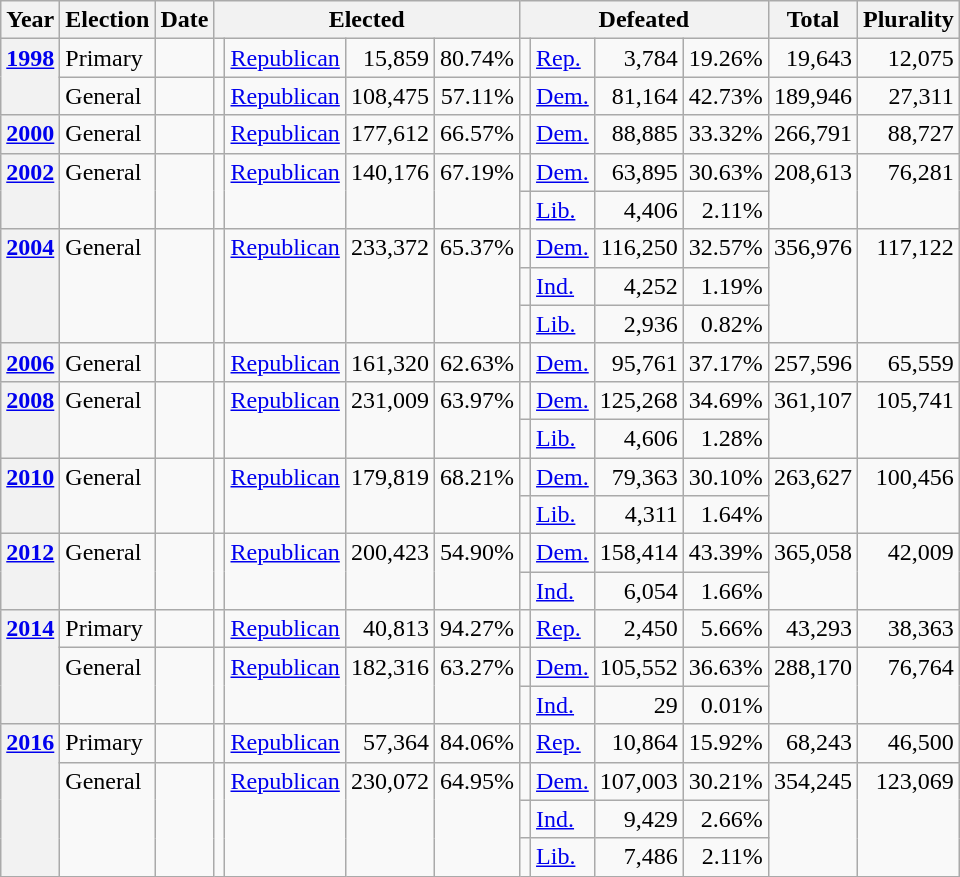<table class=wikitable>
<tr>
<th>Year</th>
<th>Election</th>
<th>Date</th>
<th ! colspan="4">Elected</th>
<th ! colspan="4">Defeated</th>
<th>Total</th>
<th>Plurality</th>
</tr>
<tr>
<th rowspan="2" valign="top"><a href='#'>1998</a></th>
<td valign="top">Primary</td>
<td valign="top"></td>
<td valign="top"></td>
<td valign="top" ><a href='#'>Republican</a></td>
<td valign="top" align="right">15,859</td>
<td valign="top" align="right">80.74%</td>
<td valign="top"></td>
<td valign="top" ><a href='#'>Rep.</a></td>
<td valign="top" align="right">3,784</td>
<td valign="top" align="right">19.26%</td>
<td valign="top" align="right">19,643</td>
<td valign="top" align="right">12,075</td>
</tr>
<tr>
<td valign="top">General</td>
<td valign="top"></td>
<td valign="top"></td>
<td valign="top" ><a href='#'>Republican</a></td>
<td valign="top" align="right">108,475</td>
<td valign="top" align="right">57.11%</td>
<td valign="top"></td>
<td valign="top" ><a href='#'>Dem.</a></td>
<td valign="top" align="right">81,164</td>
<td valign="top" align="right">42.73%</td>
<td valign="top" align="right">189,946</td>
<td valign="top" align="right">27,311</td>
</tr>
<tr>
<th valign="top"><a href='#'>2000</a></th>
<td valign="top">General</td>
<td valign="top"></td>
<td valign="top"></td>
<td valign="top" ><a href='#'>Republican</a></td>
<td valign="top" align="right">177,612</td>
<td valign="top" align="right">66.57%</td>
<td valign="top"></td>
<td valign="top" ><a href='#'>Dem.</a></td>
<td valign="top" align="right">88,885</td>
<td valign="top" align="right">33.32%</td>
<td valign="top" align="right">266,791</td>
<td valign="top" align="right">88,727</td>
</tr>
<tr>
<th rowspan="2" valign="top"><a href='#'>2002</a></th>
<td rowspan="2" valign="top">General</td>
<td rowspan="2" valign="top"></td>
<td rowspan="2" valign="top"></td>
<td rowspan="2" valign="top" ><a href='#'>Republican</a></td>
<td rowspan="2" valign="top" align="right">140,176</td>
<td rowspan="2" valign="top" align="right">67.19%</td>
<td valign="top"></td>
<td valign="top" ><a href='#'>Dem.</a></td>
<td valign="top" align="right">63,895</td>
<td valign="top" align="right">30.63%</td>
<td rowspan="2" valign="top" align="right">208,613</td>
<td rowspan="2" valign="top" align="right">76,281</td>
</tr>
<tr>
<td valign="top"></td>
<td valign="top" ><a href='#'>Lib.</a></td>
<td valign="top" align="right">4,406</td>
<td valign="top" align="right">2.11%</td>
</tr>
<tr>
<th rowspan="3" valign="top"><a href='#'>2004</a></th>
<td rowspan="3" valign="top">General</td>
<td rowspan="3" valign="top"></td>
<td rowspan="3" valign="top"></td>
<td rowspan="3" valign="top" ><a href='#'>Republican</a></td>
<td rowspan="3" valign="top" align="right">233,372</td>
<td rowspan="3" valign="top" align="right">65.37%</td>
<td valign="top"></td>
<td valign="top" ><a href='#'>Dem.</a></td>
<td valign="top" align="right">116,250</td>
<td valign="top" align="right">32.57%</td>
<td rowspan="3" valign="top" align="right">356,976</td>
<td rowspan="3" valign="top" align="right">117,122</td>
</tr>
<tr>
<td valign="top"></td>
<td valign="top" ><a href='#'>Ind.</a></td>
<td valign="top" align="right">4,252</td>
<td valign="top" align="right">1.19%</td>
</tr>
<tr>
<td valign="top"></td>
<td valign="top" ><a href='#'>Lib.</a></td>
<td valign="top" align="right">2,936</td>
<td valign="top" align="right">0.82%</td>
</tr>
<tr>
<th valign="top"><a href='#'>2006</a></th>
<td valign="top">General</td>
<td valign="top"></td>
<td valign="top"></td>
<td valign="top" ><a href='#'>Republican</a></td>
<td valign="top" align="right">161,320</td>
<td valign="top" align="right">62.63%</td>
<td valign="top"></td>
<td valign="top" ><a href='#'>Dem.</a></td>
<td valign="top" align="right">95,761</td>
<td valign="top" align="right">37.17%</td>
<td valign="top" align="right">257,596</td>
<td valign="top" align="right">65,559</td>
</tr>
<tr>
<th rowspan="2" valign="top"><a href='#'>2008</a></th>
<td rowspan="2" valign="top">General</td>
<td rowspan="2" valign="top"></td>
<td rowspan="2" valign="top"></td>
<td rowspan="2" valign="top" ><a href='#'>Republican</a></td>
<td rowspan="2" valign="top" align="right">231,009</td>
<td rowspan="2" valign="top" align="right">63.97%</td>
<td valign="top"></td>
<td valign="top" ><a href='#'>Dem.</a></td>
<td valign="top" align="right">125,268</td>
<td valign="top" align="right">34.69%</td>
<td rowspan="2" valign="top" align="right">361,107</td>
<td rowspan="2" valign="top" align="right">105,741</td>
</tr>
<tr>
<td valign="top"></td>
<td valign="top" ><a href='#'>Lib.</a></td>
<td valign="top" align="right">4,606</td>
<td valign="top" align="right">1.28%</td>
</tr>
<tr>
<th rowspan="2" valign="top"><a href='#'>2010</a></th>
<td rowspan="2" valign="top">General</td>
<td rowspan="2" valign="top"></td>
<td rowspan="2" valign="top"></td>
<td rowspan="2" valign="top" ><a href='#'>Republican</a></td>
<td rowspan="2" valign="top" align="right">179,819</td>
<td rowspan="2" valign="top" align="right">68.21%</td>
<td valign="top"></td>
<td valign="top" ><a href='#'>Dem.</a></td>
<td valign="top" align="right">79,363</td>
<td valign="top" align="right">30.10%</td>
<td rowspan="2" valign="top" align="right">263,627</td>
<td rowspan="2" valign="top" align="right">100,456</td>
</tr>
<tr>
<td valign="top"></td>
<td valign="top" ><a href='#'>Lib.</a></td>
<td valign="top" align="right">4,311</td>
<td valign="top" align="right">1.64%</td>
</tr>
<tr>
<th rowspan="2" valign="top"><a href='#'>2012</a></th>
<td rowspan="2" valign="top">General</td>
<td rowspan="2" valign="top"></td>
<td rowspan="2" valign="top"></td>
<td rowspan="2" valign="top" ><a href='#'>Republican</a></td>
<td rowspan="2" valign="top" align="right">200,423</td>
<td rowspan="2" valign="top" align="right">54.90%</td>
<td valign="top"></td>
<td valign="top" ><a href='#'>Dem.</a></td>
<td valign="top" align="right">158,414</td>
<td valign="top" align="right">43.39%</td>
<td rowspan="2" valign="top" align="right">365,058</td>
<td rowspan="2" valign="top" align="right">42,009</td>
</tr>
<tr>
<td valign="top"></td>
<td valign="top" ><a href='#'>Ind.</a></td>
<td valign="top" align="right">6,054</td>
<td valign="top" align="right">1.66%</td>
</tr>
<tr>
<th rowspan="3" valign="top"><a href='#'>2014</a></th>
<td valign="top">Primary</td>
<td valign="top"></td>
<td valign="top"></td>
<td valign="top" ><a href='#'>Republican</a></td>
<td valign="top" align="right">40,813</td>
<td valign="top" align="right">94.27%</td>
<td valign="top"></td>
<td valign="top" ><a href='#'>Rep.</a></td>
<td valign="top" align="right">2,450</td>
<td valign="top" align="right">5.66%</td>
<td valign="top" align="right">43,293</td>
<td valign="top" align="right">38,363</td>
</tr>
<tr>
<td rowspan="2" valign="top">General</td>
<td rowspan="2" valign="top"></td>
<td rowspan="2" valign="top"></td>
<td rowspan="2" valign="top" ><a href='#'>Republican</a></td>
<td rowspan="2" valign="top" align="right">182,316</td>
<td rowspan="2" valign="top" align="right">63.27%</td>
<td valign="top"></td>
<td valign="top" ><a href='#'>Dem.</a></td>
<td valign="top" align="right">105,552</td>
<td valign="top" align="right">36.63%</td>
<td rowspan="2" valign="top" align="right">288,170</td>
<td rowspan="2" valign="top" align="right">76,764</td>
</tr>
<tr>
<td valign="top"></td>
<td valign="top" ><a href='#'>Ind.</a></td>
<td valign="top" align="right">29</td>
<td valign="top" align="right">0.01%</td>
</tr>
<tr>
<th rowspan="4" valign="top"><a href='#'>2016</a></th>
<td valign="top">Primary</td>
<td valign="top"></td>
<td valign="top"></td>
<td valign="top" ><a href='#'>Republican</a></td>
<td valign="top" align="right">57,364</td>
<td valign="top" align="right">84.06%</td>
<td valign="top"></td>
<td valign="top" ><a href='#'>Rep.</a></td>
<td valign="top" align="right">10,864</td>
<td valign="top" align="right">15.92%</td>
<td valign="top" align="right">68,243</td>
<td valign="top" align="right">46,500</td>
</tr>
<tr>
<td rowspan="3" valign="top">General</td>
<td rowspan="3" valign="top"></td>
<td rowspan="3" valign="top"></td>
<td rowspan="3" valign="top" ><a href='#'>Republican</a></td>
<td rowspan="3" valign="top" align="right">230,072</td>
<td rowspan="3" valign="top" align="right">64.95%</td>
<td valign="top"></td>
<td valign="top" ><a href='#'>Dem.</a></td>
<td valign="top" align="right">107,003</td>
<td valign="top" align="right">30.21%</td>
<td rowspan="3" valign="top" align="right">354,245</td>
<td rowspan="3" valign="top" align="right">123,069</td>
</tr>
<tr>
<td valign="top"></td>
<td valign="top" ><a href='#'>Ind.</a></td>
<td valign="top" align="right">9,429</td>
<td valign="top" align="right">2.66%</td>
</tr>
<tr>
<td valign="top"></td>
<td valign="top" ><a href='#'>Lib.</a></td>
<td valign="top" align="right">7,486</td>
<td valign="top" align="right">2.11%</td>
</tr>
</table>
